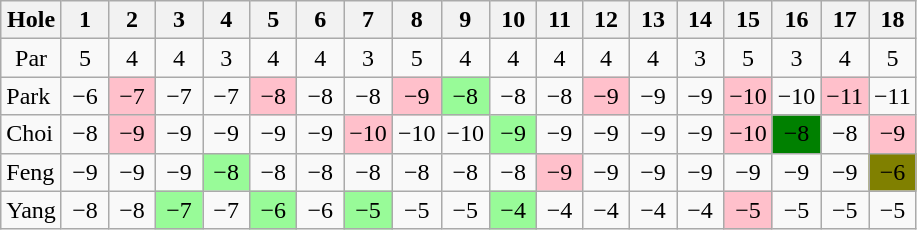<table class="wikitable" style="text-align:center">
<tr>
<th>Hole</th>
<th>  1  </th>
<th>  2  </th>
<th>  3  </th>
<th>  4  </th>
<th>  5  </th>
<th>  6  </th>
<th>  7  </th>
<th>  8  </th>
<th>  9  </th>
<th> 10 </th>
<th> 11 </th>
<th> 12 </th>
<th> 13 </th>
<th> 14 </th>
<th> 15 </th>
<th> 16 </th>
<th> 17 </th>
<th> 18 </th>
</tr>
<tr>
<td>Par</td>
<td>5</td>
<td>4</td>
<td>4</td>
<td>3</td>
<td>4</td>
<td>4</td>
<td>3</td>
<td>5</td>
<td>4</td>
<td>4</td>
<td>4</td>
<td>4</td>
<td>4</td>
<td>3</td>
<td>5</td>
<td>3</td>
<td>4</td>
<td>5</td>
</tr>
<tr>
<td align=left> Park</td>
<td>−6</td>
<td style="background: Pink;">−7</td>
<td>−7</td>
<td>−7</td>
<td style="background: Pink;">−8</td>
<td>−8</td>
<td>−8</td>
<td style="background: Pink;">−9</td>
<td style="background: PaleGreen;">−8</td>
<td>−8</td>
<td>−8</td>
<td style="background: Pink;">−9</td>
<td>−9</td>
<td>−9</td>
<td style="background: Pink;">−10</td>
<td>−10</td>
<td style="background: Pink;">−11</td>
<td>−11</td>
</tr>
<tr>
<td align=left> Choi</td>
<td>−8</td>
<td style="background: Pink;">−9</td>
<td>−9</td>
<td>−9</td>
<td>−9</td>
<td>−9</td>
<td style="background: Pink;">−10</td>
<td>−10</td>
<td>−10</td>
<td style="background: PaleGreen;">−9</td>
<td>−9</td>
<td>−9</td>
<td>−9</td>
<td>−9</td>
<td style="background: Pink;">−10</td>
<td style="background: Green;">−8</td>
<td>−8</td>
<td style="background: Pink;">−9</td>
</tr>
<tr>
<td align=left> Feng</td>
<td>−9</td>
<td>−9</td>
<td>−9</td>
<td style="background: PaleGreen;">−8</td>
<td>−8</td>
<td>−8</td>
<td>−8</td>
<td>−8</td>
<td>−8</td>
<td>−8</td>
<td style="background: Pink;">−9</td>
<td>−9</td>
<td>−9</td>
<td>−9</td>
<td>−9</td>
<td>−9</td>
<td>−9</td>
<td style="background: Olive;">−6</td>
</tr>
<tr>
<td align=left> Yang</td>
<td>−8</td>
<td>−8</td>
<td style="background: PaleGreen;">−7</td>
<td>−7</td>
<td style="background: PaleGreen;">−6</td>
<td>−6</td>
<td style="background: PaleGreen;">−5</td>
<td>−5</td>
<td>−5</td>
<td style="background: PaleGreen;">−4</td>
<td>−4</td>
<td>−4</td>
<td>−4</td>
<td>−4</td>
<td style="background: Pink;">−5</td>
<td>−5</td>
<td>−5</td>
<td>−5</td>
</tr>
</table>
